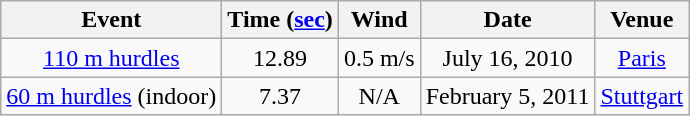<table class=wikitable style=text-align:center>
<tr>
<th>Event</th>
<th>Time (<a href='#'>sec</a>)</th>
<th>Wind</th>
<th>Date</th>
<th>Venue</th>
</tr>
<tr>
<td><a href='#'>110 m hurdles</a></td>
<td>12.89</td>
<td>0.5 m/s</td>
<td>July 16, 2010</td>
<td><a href='#'>Paris</a></td>
</tr>
<tr>
<td><a href='#'>60 m hurdles</a> (indoor)</td>
<td>7.37</td>
<td>N/A</td>
<td>February 5, 2011</td>
<td><a href='#'>Stuttgart</a></td>
</tr>
</table>
